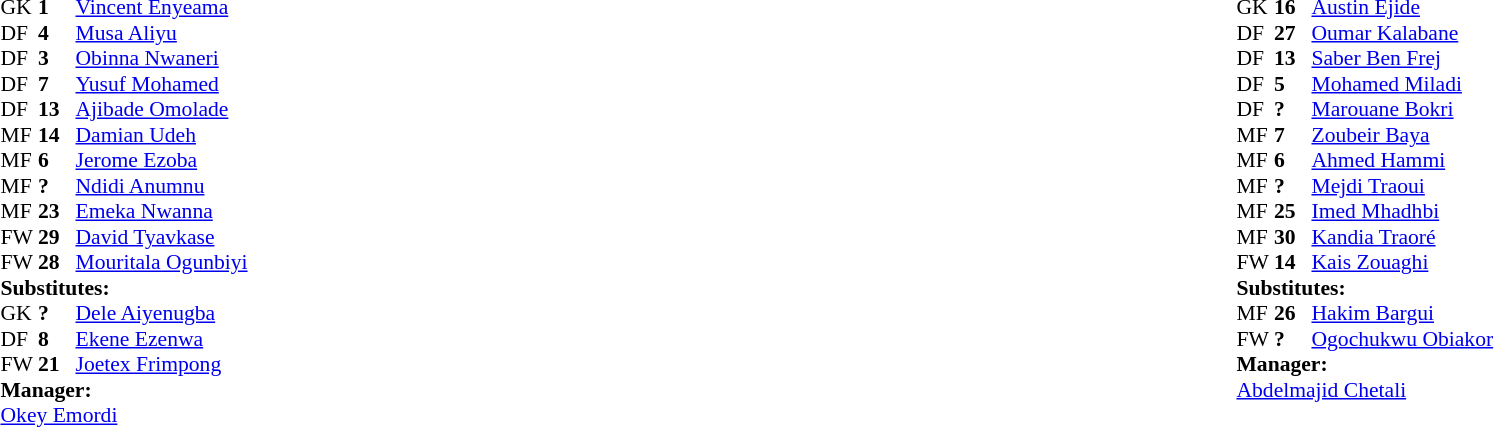<table width="100%">
<tr>
<td valign="top" width="40%"><br><table style="font-size:90%;" cellspacing="0" cellpadding="0">
<tr>
<th width="25"></th>
<th width="25"></th>
</tr>
<tr>
<td>GK</td>
<td><strong>1</strong></td>
<td> <a href='#'>Vincent Enyeama</a></td>
<td></td>
<td></td>
</tr>
<tr>
<td>DF</td>
<td><strong>4</strong></td>
<td> <a href='#'>Musa Aliyu</a></td>
</tr>
<tr>
<td>DF</td>
<td><strong>3</strong></td>
<td> <a href='#'>Obinna Nwaneri</a></td>
<td></td>
</tr>
<tr>
<td>DF</td>
<td><strong>7</strong></td>
<td> <a href='#'>Yusuf Mohamed</a></td>
</tr>
<tr>
<td>DF</td>
<td><strong>13</strong></td>
<td> <a href='#'>Ajibade Omolade</a></td>
</tr>
<tr>
<td>MF</td>
<td><strong>14</strong></td>
<td> <a href='#'>Damian Udeh</a></td>
</tr>
<tr>
<td>MF</td>
<td><strong>6</strong></td>
<td> <a href='#'>Jerome Ezoba</a></td>
</tr>
<tr>
<td>MF</td>
<td><strong>?</strong></td>
<td> <a href='#'>Ndidi Anumnu</a></td>
</tr>
<tr>
<td>MF</td>
<td><strong>23</strong></td>
<td> <a href='#'>Emeka Nwanna</a></td>
<td></td>
<td></td>
</tr>
<tr>
<td>FW</td>
<td><strong>29</strong></td>
<td> <a href='#'>David Tyavkase</a></td>
</tr>
<tr>
<td>FW</td>
<td><strong>28</strong></td>
<td> <a href='#'>Mouritala Ogunbiyi</a></td>
</tr>
<tr>
<td colspan=3><strong>Substitutes:</strong></td>
</tr>
<tr>
<td>GK</td>
<td><strong>?</strong></td>
<td> <a href='#'>Dele Aiyenugba</a></td>
<td></td>
<td></td>
</tr>
<tr>
<td>DF</td>
<td><strong>8</strong></td>
<td> <a href='#'>Ekene Ezenwa</a></td>
<td></td>
<td></td>
</tr>
<tr>
<td>FW</td>
<td><strong>21</strong></td>
<td> <a href='#'>Joetex Frimpong</a></td>
</tr>
<tr>
<td colspan=3><strong>Manager:</strong></td>
</tr>
<tr>
<td colspan=4> <a href='#'>Okey Emordi</a></td>
</tr>
</table>
</td>
<td valign="top" width="50%"><br><table style="font-size:90%;" cellspacing="0" cellpadding="0" align="center">
<tr>
<th width=25></th>
<th width=25></th>
</tr>
<tr>
<td>GK</td>
<td><strong>16</strong></td>
<td> <a href='#'>Austin Ejide</a></td>
</tr>
<tr>
<td>DF</td>
<td><strong>27</strong></td>
<td> <a href='#'>Oumar Kalabane</a></td>
</tr>
<tr>
<td>DF</td>
<td><strong>13</strong></td>
<td> <a href='#'>Saber Ben Frej</a></td>
</tr>
<tr>
<td>DF</td>
<td><strong>5</strong></td>
<td> <a href='#'>Mohamed Miladi</a></td>
</tr>
<tr>
<td>DF</td>
<td><strong>?</strong></td>
<td> <a href='#'>Marouane Bokri</a></td>
</tr>
<tr>
<td>MF</td>
<td><strong>7</strong></td>
<td> <a href='#'>Zoubeir Baya</a></td>
</tr>
<tr>
<td>MF</td>
<td><strong>6</strong></td>
<td> <a href='#'>Ahmed Hammi</a></td>
</tr>
<tr>
<td>MF</td>
<td><strong>?</strong></td>
<td> <a href='#'>Mejdi Traoui</a></td>
<td></td>
</tr>
<tr>
<td>MF</td>
<td><strong>25</strong></td>
<td> <a href='#'>Imed Mhadhbi</a></td>
</tr>
<tr>
<td>MF</td>
<td><strong>30</strong></td>
<td> <a href='#'>Kandia Traoré</a></td>
</tr>
<tr>
<td>FW</td>
<td><strong>14</strong></td>
<td> <a href='#'>Kais Zouaghi</a></td>
<td></td>
</tr>
<tr>
<td colspan=3><strong>Substitutes:</strong></td>
</tr>
<tr>
<td>MF</td>
<td><strong>26</strong></td>
<td> <a href='#'>Hakim Bargui</a></td>
<td></td>
</tr>
<tr>
<td>FW</td>
<td><strong>?</strong></td>
<td> <a href='#'>Ogochukwu Obiakor</a></td>
</tr>
<tr>
<td colspan=3><strong>Manager:</strong></td>
</tr>
<tr>
<td colspan=4> <a href='#'>Abdelmajid Chetali</a></td>
</tr>
</table>
</td>
</tr>
</table>
